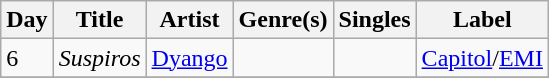<table class="wikitable sortable" style="text-align: left;">
<tr>
<th>Day</th>
<th>Title</th>
<th>Artist</th>
<th>Genre(s)</th>
<th>Singles</th>
<th>Label</th>
</tr>
<tr>
<td>6</td>
<td><em>Suspiros</em></td>
<td><a href='#'>Dyango</a></td>
<td></td>
<td></td>
<td><a href='#'>Capitol</a>/<a href='#'>EMI</a></td>
</tr>
<tr>
</tr>
</table>
